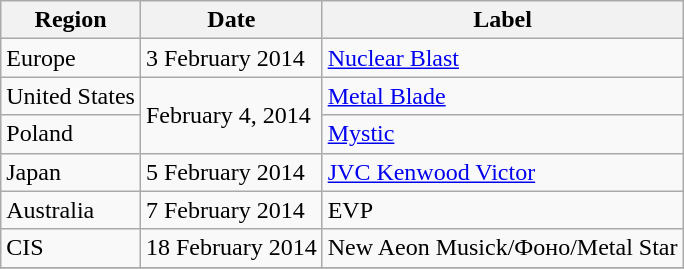<table class="wikitable plainrowheaders">
<tr>
<th scope="col">Region</th>
<th scope="col">Date</th>
<th scope="col">Label</th>
</tr>
<tr>
<td>Europe</td>
<td>3 February 2014</td>
<td><a href='#'>Nuclear Blast</a></td>
</tr>
<tr>
<td>United States</td>
<td rowspan=2>February 4, 2014</td>
<td><a href='#'>Metal Blade</a></td>
</tr>
<tr>
<td>Poland</td>
<td><a href='#'>Mystic</a></td>
</tr>
<tr>
<td>Japan</td>
<td>5 February 2014</td>
<td><a href='#'>JVC Kenwood Victor</a></td>
</tr>
<tr>
<td>Australia</td>
<td>7 February 2014</td>
<td>EVP</td>
</tr>
<tr>
<td>CIS</td>
<td>18 February 2014</td>
<td>New Aeon Musick/Фоно/Metal Star</td>
</tr>
<tr>
</tr>
</table>
